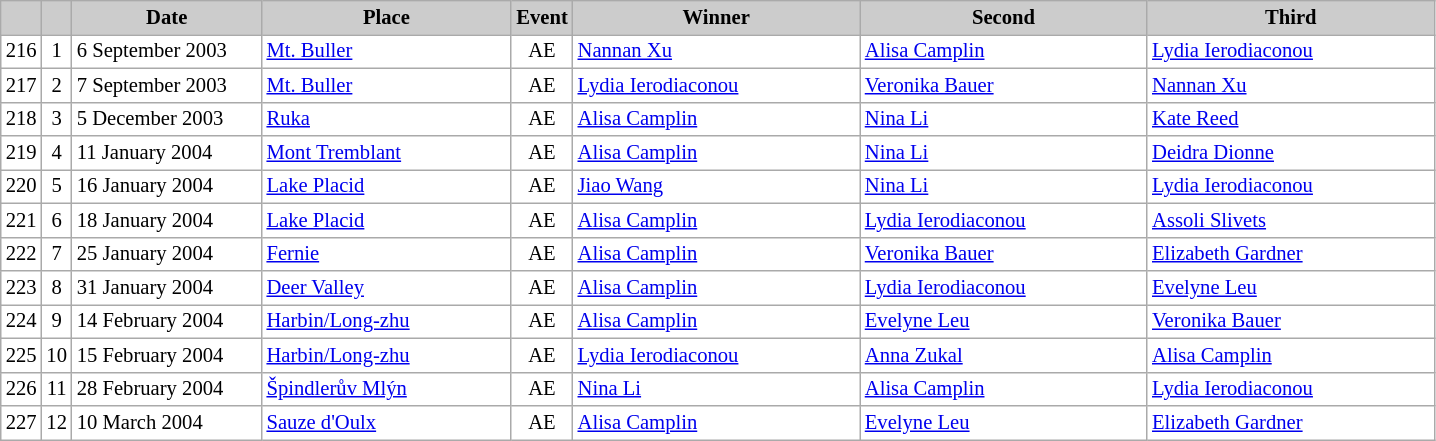<table class="wikitable plainrowheaders" style="background:#fff; font-size:86%; line-height:16px; border:grey solid 1px; border-collapse:collapse;">
<tr style="background:#ccc; text-align:center;">
<th scope="col" style="background:#ccc; width=20 px;"></th>
<th scope="col" style="background:#ccc; width=30 px;"></th>
<th scope="col" style="background:#ccc; width:120px;">Date</th>
<th scope="col" style="background:#ccc; width:160px;">Place</th>
<th scope="col" style="background:#ccc; width:15px;">Event</th>
<th scope="col" style="background:#ccc; width:185px;">Winner</th>
<th scope="col" style="background:#ccc; width:185px;">Second</th>
<th scope="col" style="background:#ccc; width:185px;">Third</th>
</tr>
<tr>
<td align=center>216</td>
<td align=center>1</td>
<td>6 September 2003</td>
<td> <a href='#'>Mt. Buller</a></td>
<td align=center>AE</td>
<td> <a href='#'>Nannan Xu</a></td>
<td> <a href='#'>Alisa Camplin</a></td>
<td> <a href='#'>Lydia Ierodiaconou</a></td>
</tr>
<tr>
<td align=center>217</td>
<td align=center>2</td>
<td>7 September 2003</td>
<td> <a href='#'>Mt. Buller</a></td>
<td align=center>AE</td>
<td> <a href='#'>Lydia Ierodiaconou</a></td>
<td> <a href='#'>Veronika Bauer</a></td>
<td> <a href='#'>Nannan Xu</a></td>
</tr>
<tr>
<td align=center>218</td>
<td align=center>3</td>
<td>5 December 2003</td>
<td> <a href='#'>Ruka</a></td>
<td align=center>AE</td>
<td> <a href='#'>Alisa Camplin</a></td>
<td> <a href='#'>Nina Li</a></td>
<td> <a href='#'>Kate Reed</a></td>
</tr>
<tr>
<td align=center>219</td>
<td align=center>4</td>
<td>11 January 2004</td>
<td> <a href='#'>Mont Tremblant</a></td>
<td align=center>AE</td>
<td> <a href='#'>Alisa Camplin</a></td>
<td> <a href='#'>Nina Li</a></td>
<td> <a href='#'>Deidra Dionne</a></td>
</tr>
<tr>
<td align=center>220</td>
<td align=center>5</td>
<td>16 January 2004</td>
<td> <a href='#'>Lake Placid</a></td>
<td align=center>AE</td>
<td> <a href='#'>Jiao Wang</a></td>
<td> <a href='#'>Nina Li</a></td>
<td> <a href='#'>Lydia Ierodiaconou</a></td>
</tr>
<tr>
<td align=center>221</td>
<td align=center>6</td>
<td>18 January 2004</td>
<td> <a href='#'>Lake Placid</a></td>
<td align=center>AE</td>
<td> <a href='#'>Alisa Camplin</a></td>
<td> <a href='#'>Lydia Ierodiaconou</a></td>
<td> <a href='#'>Assoli Slivets</a></td>
</tr>
<tr>
<td align=center>222</td>
<td align=center>7</td>
<td>25 January 2004</td>
<td> <a href='#'>Fernie</a></td>
<td align=center>AE</td>
<td> <a href='#'>Alisa Camplin</a></td>
<td> <a href='#'>Veronika Bauer</a></td>
<td> <a href='#'>Elizabeth Gardner</a></td>
</tr>
<tr>
<td align=center>223</td>
<td align=center>8</td>
<td>31 January 2004</td>
<td> <a href='#'>Deer Valley</a></td>
<td align=center>AE</td>
<td> <a href='#'>Alisa Camplin</a></td>
<td> <a href='#'>Lydia Ierodiaconou</a></td>
<td> <a href='#'>Evelyne Leu</a></td>
</tr>
<tr>
<td align=center>224</td>
<td align=center>9</td>
<td>14 February 2004</td>
<td> <a href='#'>Harbin/Long-zhu</a></td>
<td align=center>AE</td>
<td> <a href='#'>Alisa Camplin</a></td>
<td> <a href='#'>Evelyne Leu</a></td>
<td> <a href='#'>Veronika Bauer</a></td>
</tr>
<tr>
<td align=center>225</td>
<td align=center>10</td>
<td>15 February 2004</td>
<td> <a href='#'>Harbin/Long-zhu</a></td>
<td align=center>AE</td>
<td> <a href='#'>Lydia Ierodiaconou</a></td>
<td> <a href='#'>Anna Zukal</a></td>
<td> <a href='#'>Alisa Camplin</a></td>
</tr>
<tr>
<td align=center>226</td>
<td align=center>11</td>
<td>28 February 2004</td>
<td> <a href='#'>Špindlerův Mlýn</a></td>
<td align=center>AE</td>
<td> <a href='#'>Nina Li</a></td>
<td> <a href='#'>Alisa Camplin</a></td>
<td> <a href='#'>Lydia Ierodiaconou</a></td>
</tr>
<tr>
<td align=center>227</td>
<td align=center>12</td>
<td>10 March 2004</td>
<td> <a href='#'>Sauze d'Oulx</a></td>
<td align=center>AE</td>
<td> <a href='#'>Alisa Camplin</a></td>
<td> <a href='#'>Evelyne Leu</a></td>
<td> <a href='#'>Elizabeth Gardner</a></td>
</tr>
</table>
